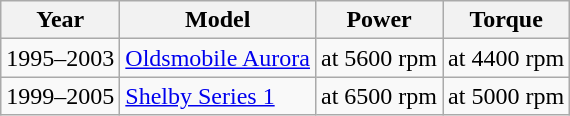<table class=wikitable>
<tr>
<th>Year</th>
<th>Model</th>
<th>Power</th>
<th>Torque</th>
</tr>
<tr>
<td>1995–2003</td>
<td><a href='#'>Oldsmobile Aurora</a></td>
<td> at 5600 rpm</td>
<td> at 4400 rpm</td>
</tr>
<tr>
<td>1999–2005</td>
<td><a href='#'>Shelby Series 1</a></td>
<td> at 6500 rpm</td>
<td> at 5000 rpm</td>
</tr>
</table>
